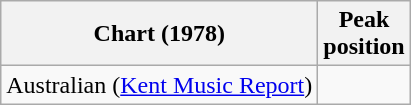<table class="wikitable plainrowheaders">
<tr>
<th scope="col">Chart (1978)</th>
<th scope="col">Peak<br>position</th>
</tr>
<tr>
<td>Australian (<a href='#'>Kent Music Report</a>)</td>
<td></td>
</tr>
</table>
